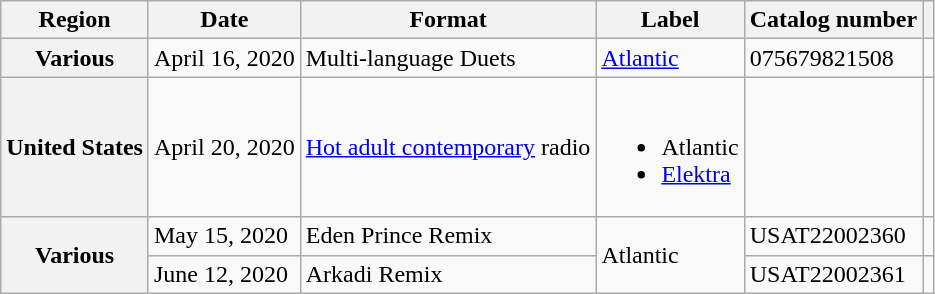<table class="wikitable plainrowheaders">
<tr>
<th scope="col">Region</th>
<th scope="col">Date</th>
<th scope="col">Format</th>
<th scope="col">Label</th>
<th scope="col">Catalog number</th>
<th scope="col"></th>
</tr>
<tr>
<th scope="row">Various</th>
<td>April 16, 2020</td>
<td>Multi-language Duets</td>
<td><a href='#'>Atlantic</a></td>
<td>075679821508</td>
<td style="text-align:center;"></td>
</tr>
<tr>
<th scope="row">United States</th>
<td>April 20, 2020</td>
<td><a href='#'>Hot adult contemporary</a> radio</td>
<td><br><ul><li>Atlantic</li><li><a href='#'>Elektra</a></li></ul></td>
<td></td>
<td style="text-align:center;"></td>
</tr>
<tr>
<th scope="row" rowspan="2">Various</th>
<td>May 15, 2020</td>
<td>Eden Prince Remix</td>
<td rowspan="2">Atlantic</td>
<td>USAT22002360</td>
<td style="text-align:center;"></td>
</tr>
<tr>
<td>June 12, 2020</td>
<td>Arkadi Remix</td>
<td>USAT22002361</td>
<td style="text-align:center;"></td>
</tr>
</table>
